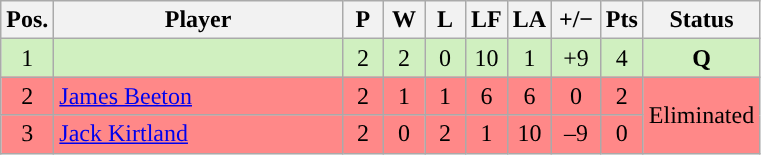<table class="wikitable" style="text-align:center; margin: 1em auto 1em auto, align:left">
<tr>
<th width=20>Pos.</th>
<th width=185>Player</th>
<th width=20>P</th>
<th width=20>W</th>
<th width=20>L</th>
<th width=20>LF</th>
<th width=20>LA</th>
<th width=25>+/−</th>
<th width=20>Pts</th>
<th width=70>Status</th>
</tr>
<tr style="background:#D0F0C0;">
<td>1</td>
<td align=left></td>
<td>2</td>
<td>2</td>
<td>0</td>
<td>10</td>
<td>1</td>
<td>+9</td>
<td>4</td>
<td><strong>Q</strong></td>
</tr>
<tr style="background:#FF8888;">
<td>2</td>
<td align=left> <a href='#'>James Beeton</a></td>
<td>2</td>
<td>1</td>
<td>1</td>
<td>6</td>
<td>6</td>
<td>0</td>
<td>2</td>
<td rowspan=2>Eliminated</td>
</tr>
<tr style="background:#FF8888;">
<td>3</td>
<td align=left> <a href='#'>Jack Kirtland</a></td>
<td>2</td>
<td>0</td>
<td>2</td>
<td>1</td>
<td>10</td>
<td>–9</td>
<td>0</td>
</tr>
</table>
